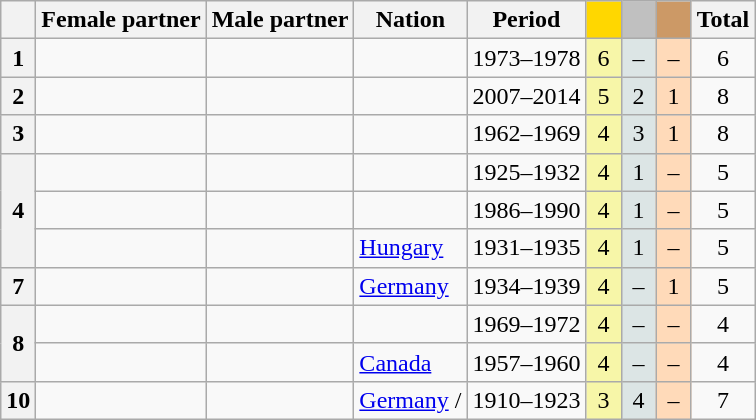<table class="wikitable sortable" style="text-align:center">
<tr>
<th scope="col"></th>
<th scope="col">Female partner</th>
<th scope="col">Male partner</th>
<th scope="col">Nation</th>
<th scope="col" class="unsortable">Period</th>
<th scope="col" style="width:1em; background-color:gold"></th>
<th scope="col" style="width:1em;background-color:silver"></th>
<th scope="col" style="width:1em;background-color:#CC9966"></th>
<th scope="col">Total</th>
</tr>
<tr>
<th scope=row>1</th>
<td align="left"></td>
<td align="left"></td>
<td align="left"></td>
<td>1973–1978</td>
<td bgcolor="#F7F6A8">6</td>
<td bgcolor="#DCE5E5">–</td>
<td bgcolor="#FFDAB9">–</td>
<td>6</td>
</tr>
<tr>
<th scope=row>2</th>
<td align="left"></td>
<td align="left"></td>
<td align="left"></td>
<td>2007–2014</td>
<td bgcolor="#F7F6A8">5</td>
<td bgcolor="#DCE5E5">2</td>
<td bgcolor="#FFDAB9">1</td>
<td>8</td>
</tr>
<tr>
<th scope=row>3</th>
<td align="left"></td>
<td align="left"></td>
<td align="left"></td>
<td>1962–1969</td>
<td bgcolor="#F7F6A8">4</td>
<td bgcolor="#DCE5E5">3</td>
<td bgcolor="#FFDAB9">1</td>
<td>8</td>
</tr>
<tr>
<th scope=row rowspan="3">4</th>
<td align="left"></td>
<td align="left"></td>
<td align="left"></td>
<td>1925–1932</td>
<td bgcolor="#F7F6A8">4</td>
<td bgcolor="#DCE5E5">1</td>
<td bgcolor="#FFDAB9">–</td>
<td>5</td>
</tr>
<tr>
<td align="left"></td>
<td align="left"></td>
<td align="left"></td>
<td>1986–1990</td>
<td bgcolor="#F7F6A8">4</td>
<td bgcolor="#DCE5E5">1</td>
<td bgcolor="#FFDAB9">–</td>
<td>5</td>
</tr>
<tr>
<td align="left"></td>
<td align="left"></td>
<td align="left"> <a href='#'>Hungary</a></td>
<td>1931–1935</td>
<td bgcolor="#F7F6A8">4</td>
<td bgcolor="#DCE5E5">1</td>
<td bgcolor="#FFDAB9">–</td>
<td>5</td>
</tr>
<tr>
<th scope=row>7</th>
<td align="left"></td>
<td align="left"></td>
<td align="left"> <a href='#'>Germany</a></td>
<td>1934–1939</td>
<td bgcolor="#F7F6A8">4</td>
<td bgcolor="#DCE5E5">–</td>
<td bgcolor="#FFDAB9">1</td>
<td>5</td>
</tr>
<tr>
<th scope=row rowspan="2">8</th>
<td align="left"></td>
<td align="left"></td>
<td align="left"></td>
<td>1969–1972</td>
<td bgcolor="#F7F6A8">4</td>
<td bgcolor="#DCE5E5">–</td>
<td bgcolor="#FFDAB9">–</td>
<td>4</td>
</tr>
<tr>
<td align="left"></td>
<td align="left"></td>
<td align="left"> <a href='#'>Canada</a></td>
<td>1957–1960</td>
<td bgcolor="#F7F6A8">4</td>
<td bgcolor="#DCE5E5">–</td>
<td bgcolor="#FFDAB9">–</td>
<td>4</td>
</tr>
<tr>
<th scope=row>10</th>
<td align="left"></td>
<td align="left"></td>
<td align="left" data-sort-value="Finland"> <a href='#'>Germany</a> / <br></td>
<td>1910–1923</td>
<td bgcolor="#F7F6A8">3</td>
<td bgcolor="#DCE5E5">4</td>
<td bgcolor="#FFDAB9">–</td>
<td>7</td>
</tr>
</table>
